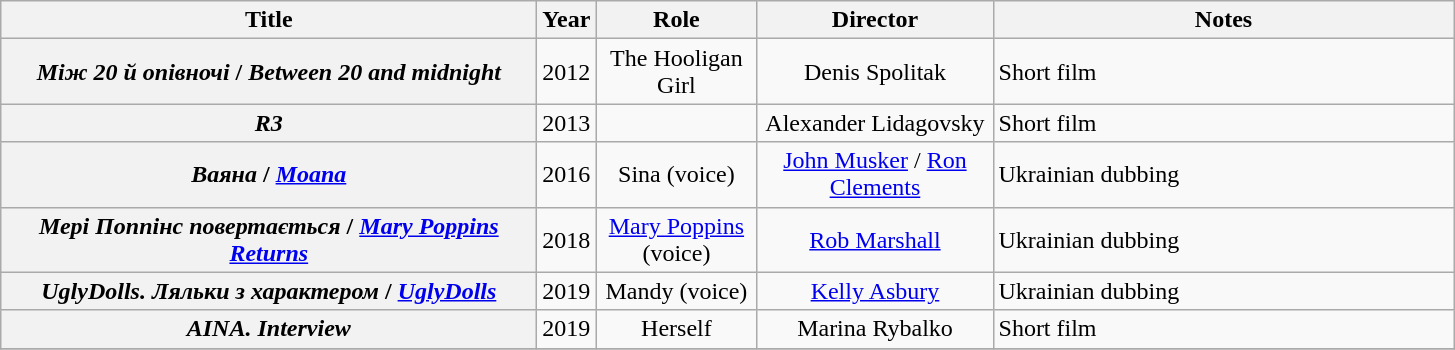<table class="wikitable sortable plainrowheaders" style="text-align:center;">
<tr>
<th scope="col" style="width:350px;">Title</th>
<th scope="col" style="width:5px;;">Year</th>
<th scope="col" style="width:100px;">Role</th>
<th scope="col" style="width:150px;">Director</th>
<th scope="col" style="width:300px;" class="unsortable">Notes</th>
</tr>
<tr>
<th scope="row"><em>Між 20 й опівночі</em> / <em>Between 20 and midnight</em></th>
<td>2012</td>
<td>The Hooligan Girl</td>
<td>Denis Spolitak</td>
<td style="text-align:left;">Short film</td>
</tr>
<tr>
<th scope="row"><em>R3</em></th>
<td>2013</td>
<td></td>
<td>Alexander Lidagovsky</td>
<td style="text-align:left;">Short film</td>
</tr>
<tr>
<th scope="row"><em>Ваяна</em> / <em><a href='#'>Moana</a></em></th>
<td>2016</td>
<td>Sina (voice)</td>
<td><a href='#'>John Musker</a> / <a href='#'>Ron Clements</a></td>
<td style="text-align:left;">Ukrainian dubbing</td>
</tr>
<tr>
<th scope="row"><em>Мері Поппінс повертається</em> / <em><a href='#'>Mary Poppins Returns</a></em></th>
<td>2018</td>
<td><a href='#'>Mary Poppins</a> (voice)</td>
<td><a href='#'>Rob Marshall</a></td>
<td style="text-align:left;">Ukrainian dubbing</td>
</tr>
<tr>
<th scope="row"><em>UglyDolls. Ляльки з характером</em> / <em><a href='#'>UglyDolls</a></em></th>
<td>2019</td>
<td>Mandy (voice)</td>
<td><a href='#'>Kelly Asbury</a></td>
<td style="text-align:left;">Ukrainian dubbing</td>
</tr>
<tr>
<th scope="row"><em>AINA. Interview</em></th>
<td>2019</td>
<td>Herself</td>
<td>Marina Rybalko</td>
<td style="text-align:left;">Short film</td>
</tr>
<tr>
</tr>
</table>
